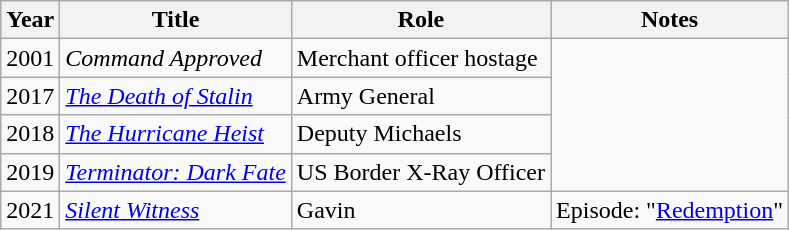<table class="wikitable">
<tr>
<th>Year</th>
<th>Title</th>
<th>Role</th>
<th>Notes</th>
</tr>
<tr>
<td>2001</td>
<td><em>Command Approved</em></td>
<td>Merchant officer hostage</td>
</tr>
<tr>
<td>2017</td>
<td><em><a href='#'>The Death of Stalin</a></em></td>
<td>Army General</td>
</tr>
<tr>
<td>2018</td>
<td><em><a href='#'>The Hurricane Heist</a></em></td>
<td>Deputy Michaels</td>
</tr>
<tr>
<td>2019</td>
<td><em><a href='#'>Terminator: Dark Fate</a></em></td>
<td>US Border X-Ray Officer</td>
</tr>
<tr>
<td>2021</td>
<td><em><a href='#'>Silent Witness</a></em></td>
<td>Gavin</td>
<td>Episode: "<a href='#'>Redemption</a>"</td>
</tr>
</table>
